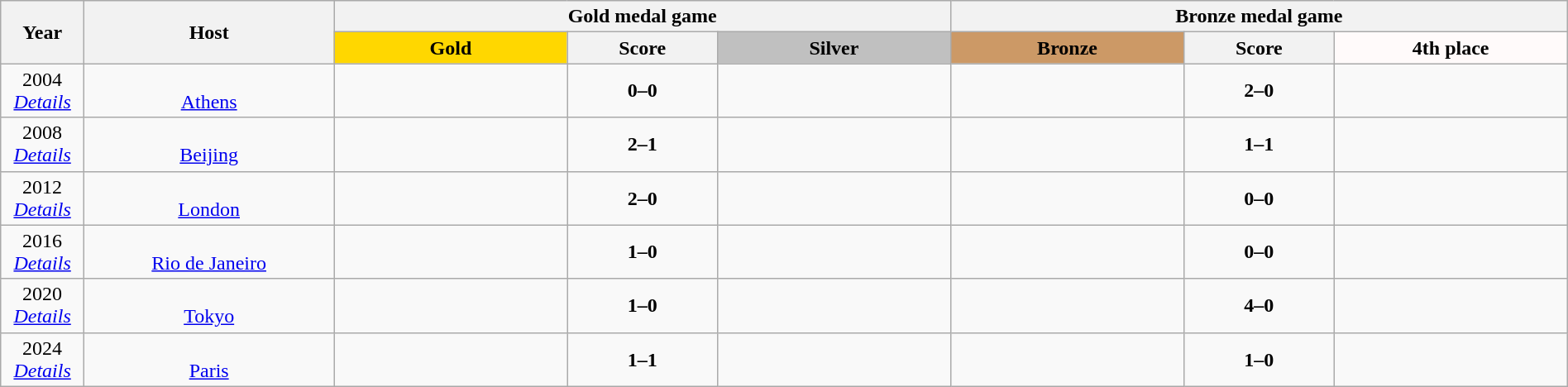<table class="wikitable" style="font-size: 100%; text-align: center; width: 100%;">
<tr>
<th rowspan="2" style="width:5%;">Year</th>
<th rowspan="2" style="width:15%;">Host</th>
<th colspan="3">Gold medal game</th>
<th colspan="3">Bronze medal game</th>
</tr>
<tr style="background:#efefef;">
<th style="width:14%; background:gold;">Gold</th>
<th width=9%>Score</th>
<th style="width:14%; background:silver;">Silver</th>
<th style="width:14%; background:#c96;">Bronze</th>
<th width=9%>Score</th>
<th style="width:14%; background:snow;">4th place</th>
</tr>
<tr align=center>
<td>2004 <br> <em><a href='#'>Details</a></em></td>
<td> <br> <a href='#'>Athens</a></td>
<td><strong></strong></td>
<td><strong>0–0</strong>  <br> </td>
<td></td>
<td></td>
<td><strong>2–0</strong></td>
<td></td>
</tr>
<tr align=center>
<td>2008 <br> <em><a href='#'>Details</a></em></td>
<td> <br> <a href='#'>Beijing</a></td>
<td><strong></strong></td>
<td><strong>2–1</strong></td>
<td></td>
<td></td>
<td><strong>1–1</strong>  <br> </td>
<td></td>
</tr>
<tr align=center>
<td>2012 <br> <em><a href='#'>Details</a></em></td>
<td> <br> <a href='#'>London</a></td>
<td><strong></strong></td>
<td><strong>2–0</strong></td>
<td></td>
<td></td>
<td><strong>0–0</strong>  <br> </td>
<td></td>
</tr>
<tr align=center>
<td>2016 <br> <em><a href='#'>Details</a></em></td>
<td> <br> <a href='#'>Rio de Janeiro</a></td>
<td><strong></strong></td>
<td><strong>1–0</strong></td>
<td></td>
<td></td>
<td><strong>0–0</strong>  <br> </td>
<td></td>
</tr>
<tr align=center>
<td>2020 <br> <em><a href='#'>Details</a></em></td>
<td> <br> <a href='#'>Tokyo</a></td>
<td><strong></strong></td>
<td><strong>1–0</strong></td>
<td></td>
<td></td>
<td><strong>4–0</strong></td>
<td></td>
</tr>
<tr align=center>
<td>2024 <br> <em><a href='#'>Details</a></em></td>
<td> <br> <a href='#'>Paris</a></td>
<td><strong></strong></td>
<td><strong>1–1</strong> <br> </td>
<td></td>
<td></td>
<td><strong>1–0</strong></td>
<td></td>
</tr>
</table>
